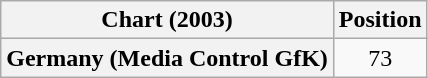<table class="wikitable plainrowheaders" style="text-align:center">
<tr>
<th align="left">Chart (2003)</th>
<th style="text-align:center;">Position</th>
</tr>
<tr>
<th scope="row">Germany (Media Control GfK)</th>
<td>73</td>
</tr>
</table>
